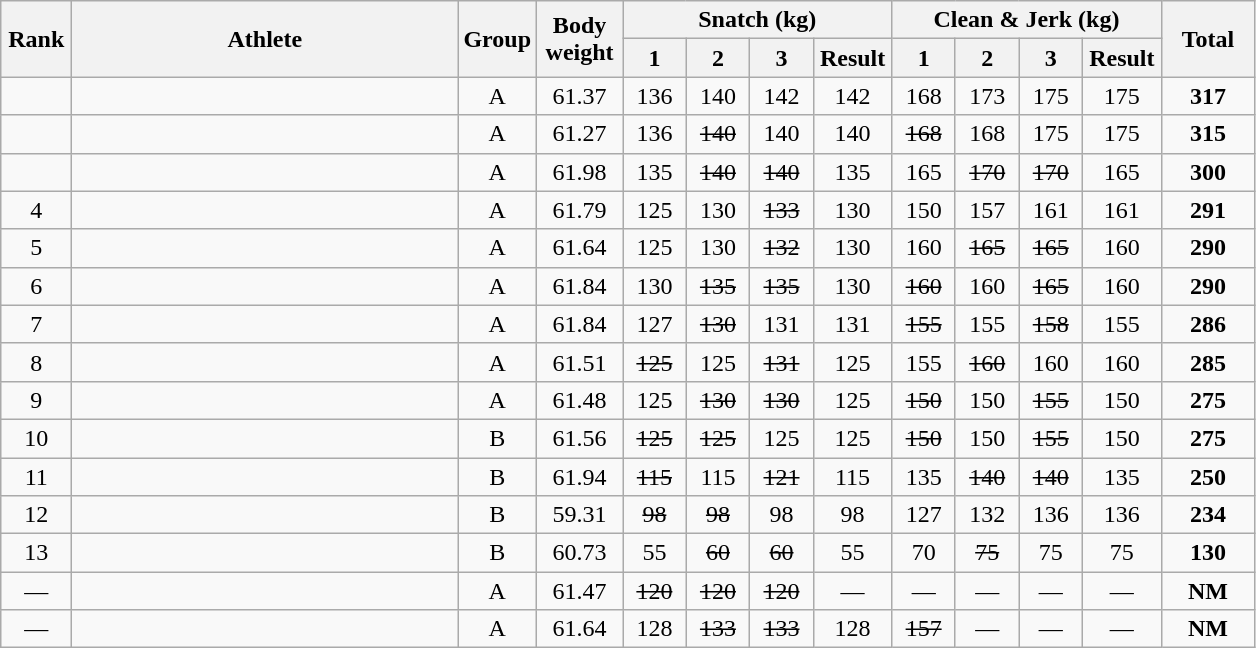<table class = "wikitable" style="text-align:center;">
<tr>
<th rowspan=2 width=40>Rank</th>
<th rowspan=2 width=250>Athlete</th>
<th rowspan=2 width=40>Group</th>
<th rowspan=2 width=50>Body weight</th>
<th colspan=4>Snatch (kg)</th>
<th colspan=4>Clean & Jerk (kg)</th>
<th rowspan=2 width=55>Total</th>
</tr>
<tr>
<th width=35>1</th>
<th width=35>2</th>
<th width=35>3</th>
<th width=45>Result</th>
<th width=35>1</th>
<th width=35>2</th>
<th width=35>3</th>
<th width=45>Result</th>
</tr>
<tr>
<td></td>
<td align=left></td>
<td>A</td>
<td>61.37</td>
<td>136</td>
<td>140</td>
<td>142</td>
<td>142</td>
<td>168</td>
<td>173</td>
<td>175</td>
<td>175</td>
<td><strong>317</strong></td>
</tr>
<tr>
<td></td>
<td align=left></td>
<td>A</td>
<td>61.27</td>
<td>136</td>
<td><s>140</s></td>
<td>140</td>
<td>140</td>
<td><s>168</s></td>
<td>168</td>
<td>175</td>
<td>175</td>
<td><strong>315</strong></td>
</tr>
<tr>
<td></td>
<td align=left></td>
<td>A</td>
<td>61.98</td>
<td>135</td>
<td><s>140</s></td>
<td><s>140</s></td>
<td>135</td>
<td>165</td>
<td><s>170</s></td>
<td><s>170</s></td>
<td>165</td>
<td><strong>300</strong></td>
</tr>
<tr>
<td>4</td>
<td align=left></td>
<td>A</td>
<td>61.79</td>
<td>125</td>
<td>130</td>
<td><s>133</s></td>
<td>130</td>
<td>150</td>
<td>157</td>
<td>161</td>
<td>161</td>
<td><strong>291</strong></td>
</tr>
<tr>
<td>5</td>
<td align=left></td>
<td>A</td>
<td>61.64</td>
<td>125</td>
<td>130</td>
<td><s>132</s></td>
<td>130</td>
<td>160</td>
<td><s>165</s></td>
<td><s>165</s></td>
<td>160</td>
<td><strong>290</strong></td>
</tr>
<tr>
<td>6</td>
<td align=left></td>
<td>A</td>
<td>61.84</td>
<td>130</td>
<td><s>135</s></td>
<td><s>135</s></td>
<td>130</td>
<td><s>160</s></td>
<td>160</td>
<td><s>165</s></td>
<td>160</td>
<td><strong>290</strong></td>
</tr>
<tr>
<td>7</td>
<td align=left></td>
<td>A</td>
<td>61.84</td>
<td>127</td>
<td><s>130</s></td>
<td>131</td>
<td>131</td>
<td><s>155</s></td>
<td>155</td>
<td><s>158</s></td>
<td>155</td>
<td><strong>286</strong></td>
</tr>
<tr>
<td>8</td>
<td align=left></td>
<td>A</td>
<td>61.51</td>
<td><s>125</s></td>
<td>125</td>
<td><s>131</s></td>
<td>125</td>
<td>155</td>
<td><s>160</s></td>
<td>160</td>
<td>160</td>
<td><strong>285</strong></td>
</tr>
<tr>
<td>9</td>
<td align=left></td>
<td>A</td>
<td>61.48</td>
<td>125</td>
<td><s>130</s></td>
<td><s>130</s></td>
<td>125</td>
<td><s>150</s></td>
<td>150</td>
<td><s>155</s></td>
<td>150</td>
<td><strong>275</strong></td>
</tr>
<tr>
<td>10</td>
<td align=left></td>
<td>B</td>
<td>61.56</td>
<td><s>125</s></td>
<td><s>125</s></td>
<td>125</td>
<td>125</td>
<td><s>150</s></td>
<td>150</td>
<td><s>155</s></td>
<td>150</td>
<td><strong>275</strong></td>
</tr>
<tr>
<td>11</td>
<td align=left></td>
<td>B</td>
<td>61.94</td>
<td><s>115</s></td>
<td>115</td>
<td><s>121</s></td>
<td>115</td>
<td>135</td>
<td><s>140</s></td>
<td><s>140</s></td>
<td>135</td>
<td><strong>250</strong></td>
</tr>
<tr>
<td>12</td>
<td align=left></td>
<td>B</td>
<td>59.31</td>
<td><s>98</s></td>
<td><s>98</s></td>
<td>98</td>
<td>98</td>
<td>127</td>
<td>132</td>
<td>136</td>
<td>136</td>
<td><strong>234</strong></td>
</tr>
<tr>
<td>13</td>
<td align=left></td>
<td>B</td>
<td>60.73</td>
<td>55</td>
<td><s>60</s></td>
<td><s>60</s></td>
<td>55</td>
<td>70</td>
<td><s>75</s></td>
<td>75</td>
<td>75</td>
<td><strong>130</strong></td>
</tr>
<tr>
<td>—</td>
<td align=left></td>
<td>A</td>
<td>61.47</td>
<td><s>120</s></td>
<td><s>120</s></td>
<td><s>120</s></td>
<td>—</td>
<td>—</td>
<td>—</td>
<td>—</td>
<td>—</td>
<td><strong>NM</strong></td>
</tr>
<tr>
<td>—</td>
<td align=left></td>
<td>A</td>
<td>61.64</td>
<td>128</td>
<td><s>133</s></td>
<td><s>133</s></td>
<td>128</td>
<td><s>157</s></td>
<td>—</td>
<td>—</td>
<td>—</td>
<td><strong>NM</strong></td>
</tr>
</table>
